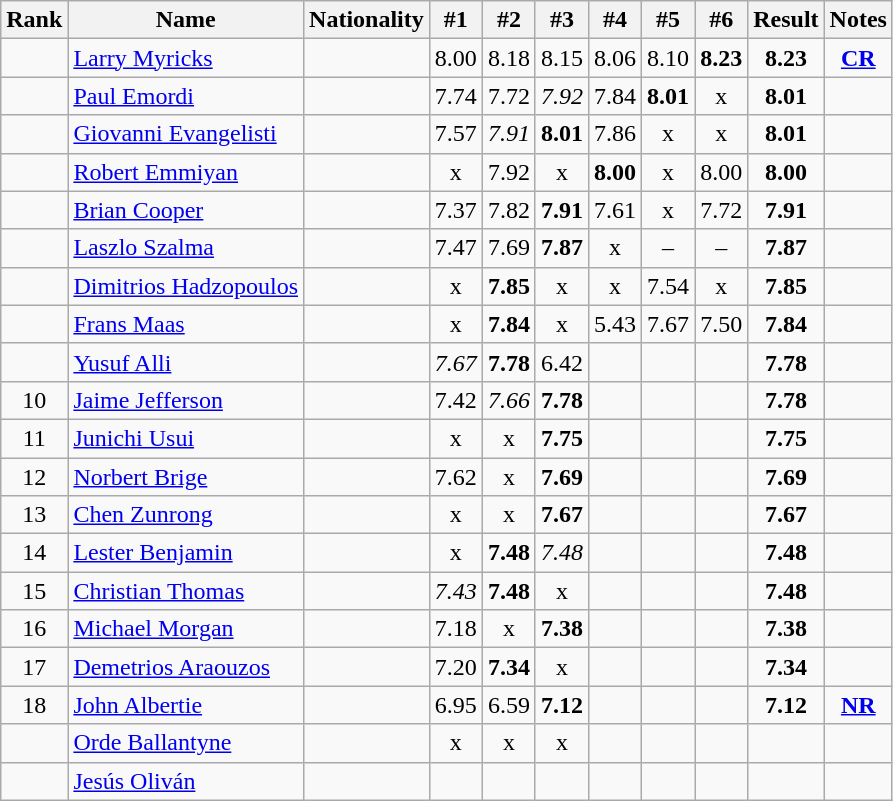<table class="wikitable sortable" style="text-align:center">
<tr>
<th>Rank</th>
<th>Name</th>
<th>Nationality</th>
<th>#1</th>
<th>#2</th>
<th>#3</th>
<th>#4</th>
<th>#5</th>
<th>#6</th>
<th>Result</th>
<th>Notes</th>
</tr>
<tr>
<td></td>
<td align="left"><a href='#'>Larry Myricks</a></td>
<td align=left></td>
<td>8.00</td>
<td>8.18</td>
<td>8.15</td>
<td>8.06</td>
<td>8.10</td>
<td><strong>8.23</strong></td>
<td><strong>8.23</strong></td>
<td><strong><a href='#'>CR</a></strong></td>
</tr>
<tr>
<td></td>
<td align="left"><a href='#'>Paul Emordi</a></td>
<td align=left></td>
<td>7.74</td>
<td>7.72</td>
<td><em>7.92</em></td>
<td>7.84</td>
<td><strong>8.01</strong></td>
<td>x</td>
<td><strong>8.01</strong></td>
<td></td>
</tr>
<tr>
<td></td>
<td align="left"><a href='#'>Giovanni Evangelisti</a></td>
<td align=left></td>
<td>7.57</td>
<td><em>7.91</em></td>
<td><strong>8.01</strong></td>
<td>7.86</td>
<td>x</td>
<td>x</td>
<td><strong>8.01</strong></td>
<td></td>
</tr>
<tr>
<td></td>
<td align="left"><a href='#'>Robert Emmiyan</a></td>
<td align=left></td>
<td>x</td>
<td>7.92</td>
<td>x</td>
<td><strong>8.00</strong></td>
<td>x</td>
<td>8.00</td>
<td><strong>8.00</strong></td>
<td></td>
</tr>
<tr>
<td></td>
<td align="left"><a href='#'>Brian Cooper</a></td>
<td align=left></td>
<td>7.37</td>
<td>7.82</td>
<td><strong>7.91</strong></td>
<td>7.61</td>
<td>x</td>
<td>7.72</td>
<td><strong>7.91</strong></td>
<td></td>
</tr>
<tr>
<td></td>
<td align="left"><a href='#'>Laszlo Szalma</a></td>
<td align=left></td>
<td>7.47</td>
<td>7.69</td>
<td><strong>7.87</strong></td>
<td>x</td>
<td>–</td>
<td>–</td>
<td><strong>7.87</strong></td>
<td></td>
</tr>
<tr>
<td></td>
<td align="left"><a href='#'>Dimitrios Hadzopoulos</a></td>
<td align=left></td>
<td>x</td>
<td><strong>7.85</strong></td>
<td>x</td>
<td>x</td>
<td>7.54</td>
<td>x</td>
<td><strong>7.85</strong></td>
<td></td>
</tr>
<tr>
<td></td>
<td align="left"><a href='#'>Frans Maas</a></td>
<td align=left></td>
<td>x</td>
<td><strong>7.84</strong></td>
<td>x</td>
<td>5.43</td>
<td>7.67</td>
<td>7.50</td>
<td><strong>7.84</strong></td>
<td></td>
</tr>
<tr>
<td></td>
<td align="left"><a href='#'>Yusuf Alli</a></td>
<td align=left></td>
<td><em>7.67</em></td>
<td><strong>7.78</strong></td>
<td>6.42</td>
<td></td>
<td></td>
<td></td>
<td><strong>7.78</strong></td>
<td></td>
</tr>
<tr>
<td>10</td>
<td align="left"><a href='#'>Jaime Jefferson</a></td>
<td align=left></td>
<td>7.42</td>
<td><em>7.66</em></td>
<td><strong>7.78</strong></td>
<td></td>
<td></td>
<td></td>
<td><strong>7.78</strong></td>
<td></td>
</tr>
<tr>
<td>11</td>
<td align="left"><a href='#'>Junichi Usui</a></td>
<td align=left></td>
<td>x</td>
<td>x</td>
<td><strong>7.75</strong></td>
<td></td>
<td></td>
<td></td>
<td><strong>7.75</strong></td>
<td></td>
</tr>
<tr>
<td>12</td>
<td align="left"><a href='#'>Norbert Brige</a></td>
<td align=left></td>
<td>7.62</td>
<td>x</td>
<td><strong>7.69</strong></td>
<td></td>
<td></td>
<td></td>
<td><strong>7.69</strong></td>
<td></td>
</tr>
<tr>
<td>13</td>
<td align="left"><a href='#'>Chen Zunrong</a></td>
<td align=left></td>
<td>x</td>
<td>x</td>
<td><strong>7.67</strong></td>
<td></td>
<td></td>
<td></td>
<td><strong>7.67</strong></td>
<td></td>
</tr>
<tr>
<td>14</td>
<td align="left"><a href='#'>Lester Benjamin</a></td>
<td align=left></td>
<td>x</td>
<td><strong>7.48</strong></td>
<td><em>7.48</em></td>
<td></td>
<td></td>
<td></td>
<td><strong>7.48</strong></td>
<td></td>
</tr>
<tr>
<td>15</td>
<td align="left"><a href='#'>Christian Thomas</a></td>
<td align=left></td>
<td><em>7.43</em></td>
<td><strong>7.48</strong></td>
<td>x</td>
<td></td>
<td></td>
<td></td>
<td><strong>7.48</strong></td>
<td></td>
</tr>
<tr>
<td>16</td>
<td align="left"><a href='#'>Michael Morgan</a></td>
<td align=left></td>
<td>7.18</td>
<td>x</td>
<td><strong>7.38</strong></td>
<td></td>
<td></td>
<td></td>
<td><strong>7.38</strong></td>
<td></td>
</tr>
<tr>
<td>17</td>
<td align="left"><a href='#'>Demetrios Araouzos</a></td>
<td align=left></td>
<td>7.20</td>
<td><strong>7.34</strong></td>
<td>x</td>
<td></td>
<td></td>
<td></td>
<td><strong>7.34</strong></td>
<td></td>
</tr>
<tr>
<td>18</td>
<td align="left"><a href='#'>John Albertie</a></td>
<td align=left></td>
<td>6.95</td>
<td>6.59</td>
<td><strong>7.12</strong></td>
<td></td>
<td></td>
<td></td>
<td><strong>7.12</strong></td>
<td><strong><a href='#'>NR</a></strong></td>
</tr>
<tr>
<td></td>
<td align="left"><a href='#'>Orde Ballantyne</a></td>
<td align=left></td>
<td>x</td>
<td>x</td>
<td>x</td>
<td></td>
<td></td>
<td></td>
<td><strong></strong></td>
<td></td>
</tr>
<tr>
<td></td>
<td align="left"><a href='#'>Jesús Oliván</a></td>
<td align=left></td>
<td></td>
<td></td>
<td></td>
<td></td>
<td></td>
<td></td>
<td><strong></strong></td>
<td></td>
</tr>
</table>
